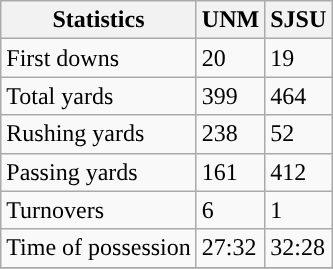<table class="wikitable">
<tr>
<th>Statistics</th>
<th>UNM</th>
<th>SJSU</th>
</tr>
<tr>
<td>First downs</td>
<td>20</td>
<td>19</td>
</tr>
<tr>
<td>Total yards</td>
<td>399</td>
<td>464</td>
</tr>
<tr>
<td>Rushing yards</td>
<td>238</td>
<td>52</td>
</tr>
<tr>
<td>Passing yards</td>
<td>161</td>
<td>412</td>
</tr>
<tr>
<td>Turnovers</td>
<td>6</td>
<td>1</td>
</tr>
<tr>
<td>Time of possession</td>
<td>27:32</td>
<td>32:28</td>
</tr>
<tr>
</tr>
</table>
